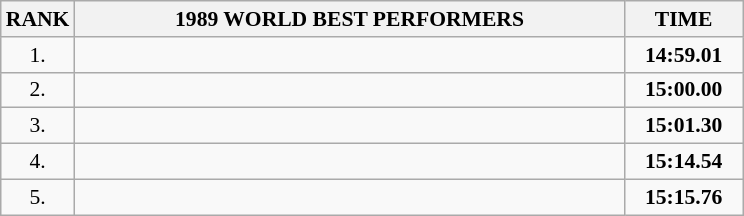<table class="wikitable" style="border-collapse: collapse; font-size: 90%;">
<tr>
<th>RANK</th>
<th align="center" style="width: 25em">1989 WORLD BEST PERFORMERS</th>
<th align="center" style="width: 5em">TIME</th>
</tr>
<tr>
<td align="center">1.</td>
<td></td>
<td align="center"><strong>14:59.01</strong></td>
</tr>
<tr>
<td align="center">2.</td>
<td></td>
<td align="center"><strong>15:00.00</strong></td>
</tr>
<tr>
<td align="center">3.</td>
<td></td>
<td align="center"><strong>15:01.30</strong></td>
</tr>
<tr>
<td align="center">4.</td>
<td></td>
<td align="center"><strong>15:14.54</strong></td>
</tr>
<tr>
<td align="center">5.</td>
<td></td>
<td align="center"><strong>15:15.76</strong></td>
</tr>
</table>
